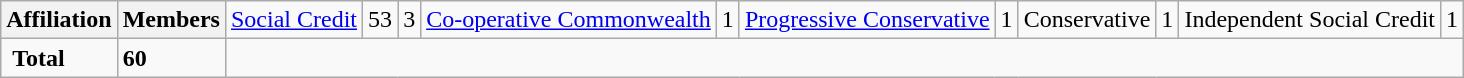<table class="wikitable">
<tr>
<th colspan="2">Affiliation</th>
<th>Members<br></th>
<td><a href='#'>Social Credit</a></td>
<td>53<br></td>
<td>3<br></td>
<td><a href='#'>Co-operative Commonwealth</a></td>
<td>1<br></td>
<td><a href='#'>Progressive Conservative</a></td>
<td>1<br></td>
<td>Conservative</td>
<td>1<br></td>
<td>Independent Social Credit</td>
<td>1</td>
</tr>
<tr>
<td colspan="2" rowspan="1"> <strong>Total</strong><br></td>
<td><strong>60</strong></td>
</tr>
</table>
